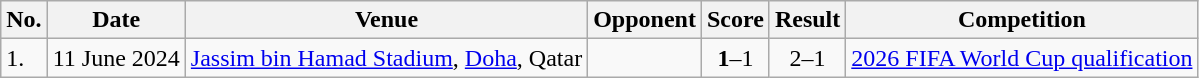<table class="wikitable">
<tr>
<th>No.</th>
<th>Date</th>
<th>Venue</th>
<th>Opponent</th>
<th>Score</th>
<th>Result</th>
<th>Competition</th>
</tr>
<tr>
<td>1.</td>
<td>11 June 2024</td>
<td><a href='#'>Jassim bin Hamad Stadium</a>, <a href='#'>Doha</a>, Qatar</td>
<td></td>
<td align="center"><strong>1</strong>–1</td>
<td align="center">2–1</td>
<td><a href='#'>2026 FIFA World Cup qualification</a></td>
</tr>
</table>
